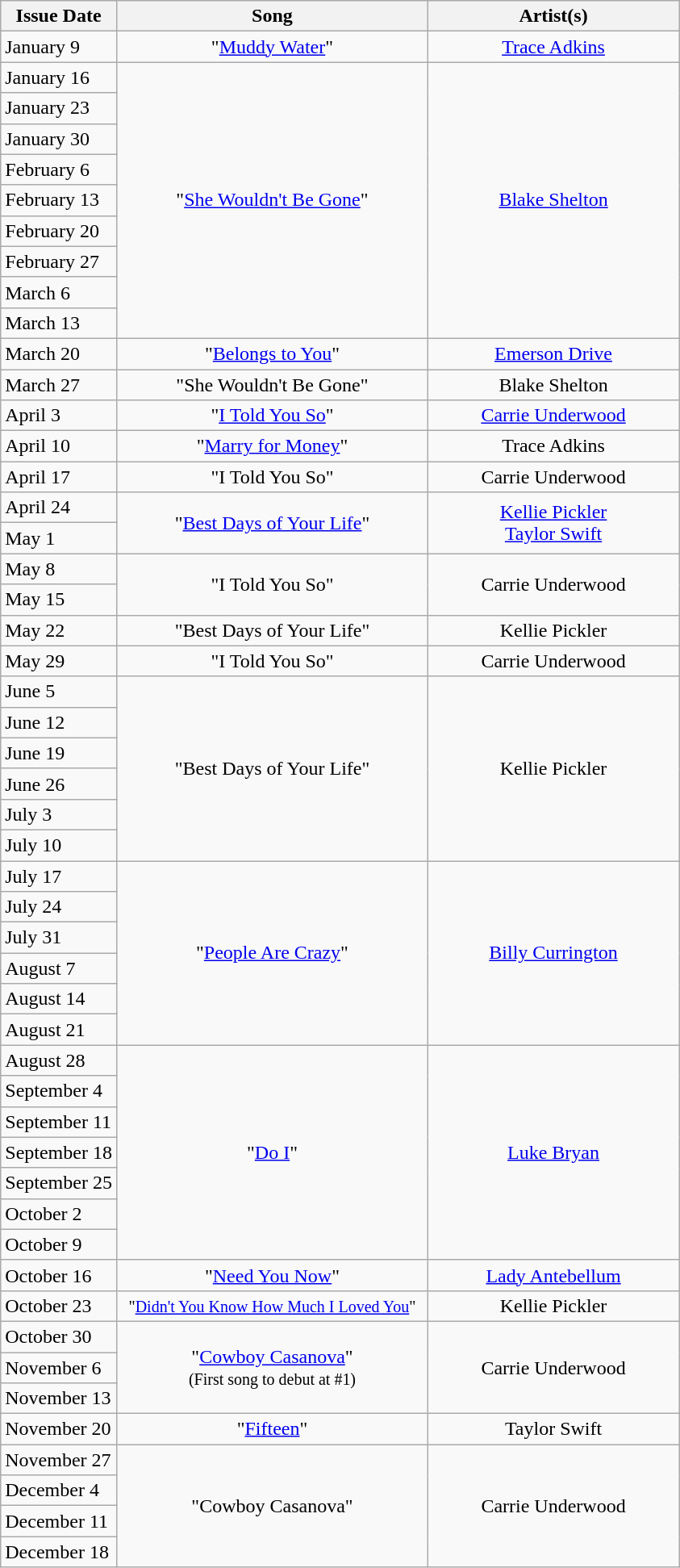<table class="wikitable">
<tr>
<th align="left">Issue Date</th>
<th align="center" width="250">Song</th>
<th align="center" width="200">Artist(s)</th>
</tr>
<tr>
<td align="left">January 9</td>
<td align="center">"<a href='#'>Muddy Water</a>"</td>
<td align="center"><a href='#'>Trace Adkins</a></td>
</tr>
<tr>
<td align="left">January 16</td>
<td align="center" rowspan="9">"<a href='#'>She Wouldn't Be Gone</a>"</td>
<td align="center" rowspan="9"><a href='#'>Blake Shelton</a></td>
</tr>
<tr>
<td align="left">January 23</td>
</tr>
<tr>
<td align="left">January 30</td>
</tr>
<tr>
<td align="left">February 6</td>
</tr>
<tr>
<td align="left">February 13</td>
</tr>
<tr>
<td align="left">February 20</td>
</tr>
<tr>
<td align="left">February 27</td>
</tr>
<tr>
<td align="left">March 6</td>
</tr>
<tr>
<td align="left">March 13</td>
</tr>
<tr>
<td align="left">March 20</td>
<td align="center">"<a href='#'>Belongs to You</a>"</td>
<td align="center"><a href='#'>Emerson Drive</a></td>
</tr>
<tr>
<td align="left">March 27</td>
<td align="center">"She Wouldn't Be Gone"</td>
<td align="center">Blake Shelton</td>
</tr>
<tr>
<td align="left">April 3</td>
<td align="center">"<a href='#'>I Told You So</a>"</td>
<td align="center"><a href='#'>Carrie Underwood</a></td>
</tr>
<tr>
<td align="left">April 10</td>
<td align="center">"<a href='#'>Marry for Money</a>"</td>
<td align="center">Trace Adkins</td>
</tr>
<tr>
<td align="left">April 17</td>
<td align="center">"I Told You So"</td>
<td align="center">Carrie Underwood</td>
</tr>
<tr>
<td align="left">April 24</td>
<td align="center" rowspan="2">"<a href='#'>Best Days of Your Life</a>"</td>
<td align="center" rowspan="2"><a href='#'>Kellie Pickler</a> <br> <a href='#'>Taylor Swift</a></td>
</tr>
<tr>
<td align="left">May 1</td>
</tr>
<tr>
<td align="left">May 8</td>
<td align="center" rowspan="2">"I Told You So"</td>
<td align="center" rowspan="2">Carrie Underwood</td>
</tr>
<tr>
<td align="left">May 15</td>
</tr>
<tr>
<td align="left">May 22</td>
<td align="center">"Best Days of Your Life"</td>
<td align="center">Kellie Pickler</td>
</tr>
<tr>
<td align="left">May 29</td>
<td align="center">"I Told You So"</td>
<td align="center">Carrie Underwood</td>
</tr>
<tr>
<td align="left">June 5</td>
<td align="center" rowspan="6">"Best Days of Your Life"</td>
<td align="center" rowspan="6">Kellie Pickler</td>
</tr>
<tr>
<td align="left">June 12</td>
</tr>
<tr>
<td align="left">June 19</td>
</tr>
<tr>
<td align="left">June 26</td>
</tr>
<tr>
<td align="left">July 3</td>
</tr>
<tr>
<td align="left">July 10</td>
</tr>
<tr>
<td align="left">July 17</td>
<td align="center" rowspan="6">"<a href='#'>People Are Crazy</a>"</td>
<td align="center" rowspan="6"><a href='#'>Billy Currington</a></td>
</tr>
<tr>
<td align="left">July 24</td>
</tr>
<tr>
<td align="left">July 31</td>
</tr>
<tr>
<td align="left">August 7</td>
</tr>
<tr>
<td align="left">August 14</td>
</tr>
<tr>
<td align="left">August 21</td>
</tr>
<tr>
<td align="left">August 28</td>
<td align="center" rowspan="7">"<a href='#'>Do I</a>"</td>
<td align="center" rowspan="7"><a href='#'>Luke Bryan</a></td>
</tr>
<tr>
<td align="left">September 4</td>
</tr>
<tr>
<td align="left">September 11</td>
</tr>
<tr>
<td align="left">September 18</td>
</tr>
<tr>
<td align="left">September 25</td>
</tr>
<tr>
<td align="left">October 2</td>
</tr>
<tr>
<td align="left">October 9</td>
</tr>
<tr>
<td align="left">October 16</td>
<td align="center">"<a href='#'>Need You Now</a>"</td>
<td align="center"><a href='#'>Lady Antebellum</a></td>
</tr>
<tr>
<td align="left">October 23</td>
<td align="center"><small>"<a href='#'>Didn't You Know How Much I Loved You</a>"</small></td>
<td align="center">Kellie Pickler</td>
</tr>
<tr>
<td align="left">October 30</td>
<td align="center" rowspan="3">"<a href='#'>Cowboy Casanova</a>"<br><small>(First song to debut at #1)</small></td>
<td align="center" rowspan="3">Carrie Underwood</td>
</tr>
<tr>
<td align="left">November 6</td>
</tr>
<tr>
<td align="left">November 13</td>
</tr>
<tr>
<td align="left">November 20</td>
<td align="center">"<a href='#'>Fifteen</a>"</td>
<td align="center">Taylor Swift</td>
</tr>
<tr>
<td align="left">November 27</td>
<td align="center" rowspan="4">"Cowboy Casanova"</td>
<td align="center" rowspan="4">Carrie Underwood</td>
</tr>
<tr>
<td align="left">December 4</td>
</tr>
<tr>
<td align="left">December 11</td>
</tr>
<tr>
<td align="left">December 18</td>
</tr>
</table>
